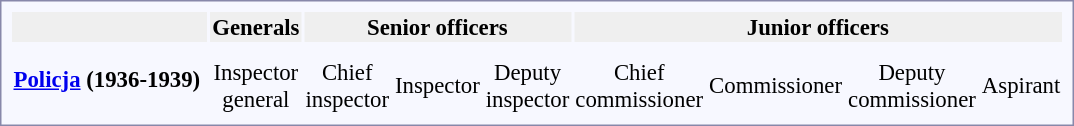<table style="border:1px solid #8888aa; background-color:#f7f8ff; padding:5px; font-size:95%; margin: 0px 12px 12px 0px;">
<tr style="text-align:center; background:#efefef;">
<th colspan=9></th>
<th colspan=1>Generals</th>
<th colspan=5>Senior officers</th>
<th colspan=10>Junior officers</th>
</tr>
<tr style="text-align:center;">
<th rowspan=3> <a href='#'>Policja</a> (1936-1939)</th>
<td colspan=8 rowspan=4></td>
<td colspan=1></td>
<td colspan=1></td>
<td colspan=2></td>
<td colspan=2></td>
<td colspan=2></td>
<td colspan=2></td>
<td colspan=3></td>
<td colspan=3></td>
</tr>
<tr style="text-align:center;">
<td colspan=1></td>
<td colspan=1></td>
<td colspan=2></td>
<td colspan=2></td>
<td colspan=2></td>
<td colspan=2></td>
<td colspan=3></td>
<td colspan=3></td>
</tr>
<tr style="text-align:center;">
<td colspan=1>Inspector<br>general</td>
<td colspan=1>Chief<br>inspector</td>
<td colspan=2>Inspector</td>
<td colspan=2>Deputy<br>inspector</td>
<td colspan=2>Chief<br>commissioner</td>
<td colspan=2>Commissioner</td>
<td colspan=3>Deputy<br>commissioner</td>
<td colspan=3>Aspirant</td>
</tr>
</table>
